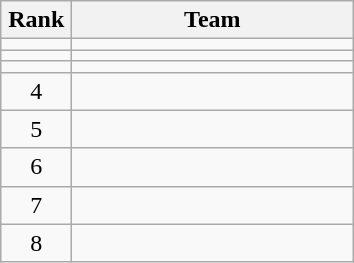<table class="wikitable" style="text-align: center;">
<tr>
<th width=40>Rank</th>
<th width=180>Team</th>
</tr>
<tr align=center>
<td></td>
<td style="text-align:left;"></td>
</tr>
<tr align=center>
<td></td>
<td style="text-align:left;"></td>
</tr>
<tr align=center>
<td></td>
<td style="text-align:left;"></td>
</tr>
<tr align=center>
<td>4</td>
<td style="text-align:left;"></td>
</tr>
<tr align=center>
<td>5</td>
<td style="text-align:left;"></td>
</tr>
<tr align=center>
<td>6</td>
<td style="text-align:left;"></td>
</tr>
<tr align=center>
<td>7</td>
<td style="text-align:left;"></td>
</tr>
<tr align=center>
<td>8</td>
<td style="text-align:left;"></td>
</tr>
</table>
